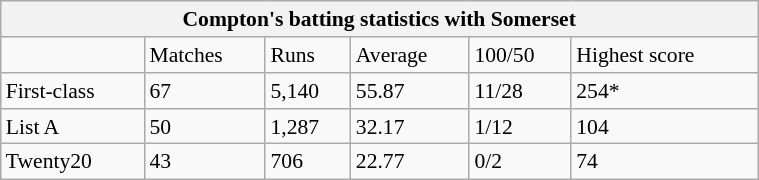<table class="wikitable" style="float: right; margin-left: 1em; width: 40%; font-size: 90%;" cellspacing="5">
<tr>
<th colspan="6"><strong>Compton's batting statistics with Somerset</strong></th>
</tr>
<tr>
<td> </td>
<td>Matches</td>
<td>Runs</td>
<td>Average</td>
<td>100/50</td>
<td>Highest score</td>
</tr>
<tr>
<td>First-class</td>
<td>67</td>
<td>5,140</td>
<td>55.87</td>
<td>11/28</td>
<td>254*</td>
</tr>
<tr>
<td>List A</td>
<td>50</td>
<td>1,287</td>
<td>32.17</td>
<td>1/12</td>
<td>104</td>
</tr>
<tr>
<td>Twenty20</td>
<td>43</td>
<td>706</td>
<td>22.77</td>
<td>0/2</td>
<td>74</td>
</tr>
</table>
